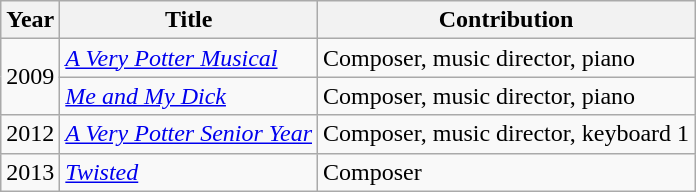<table class="wikitable">
<tr>
<th>Year</th>
<th>Title</th>
<th>Contribution</th>
</tr>
<tr>
<td rowspan="2">2009</td>
<td><em><a href='#'>A Very Potter Musical</a></em></td>
<td>Composer, music director, piano</td>
</tr>
<tr>
<td><em><a href='#'>Me and My Dick</a></em></td>
<td>Composer, music director, piano</td>
</tr>
<tr>
<td>2012</td>
<td><em><a href='#'>A Very Potter Senior Year</a></em></td>
<td>Composer, music director, keyboard 1</td>
</tr>
<tr>
<td>2013</td>
<td><em><a href='#'>Twisted</a></em></td>
<td>Composer</td>
</tr>
</table>
